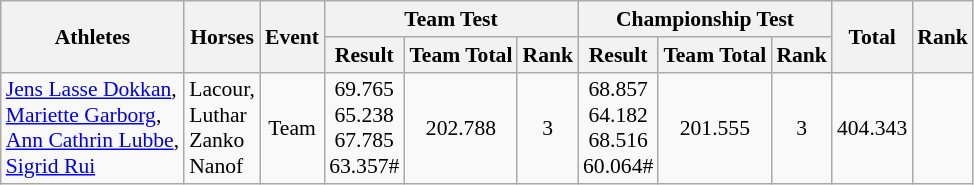<table class=wikitable style="font-size:90%">
<tr>
<th rowspan="2">Athletes</th>
<th rowspan="2">Horses</th>
<th rowspan="2">Event</th>
<th colspan="3">Team Test</th>
<th colspan="3">Championship Test</th>
<th rowspan="2">Total</th>
<th rowspan="2">Rank</th>
</tr>
<tr>
<th>Result</th>
<th>Team Total</th>
<th>Rank</th>
<th>Result</th>
<th>Team Total</th>
<th>Rank</th>
</tr>
<tr>
<td><a href='#'>Jens Lasse Dokkan</a>,<br><a href='#'>Mariette Garborg</a>,<br><a href='#'>Ann Cathrin Lubbe</a>,<br><a href='#'>Sigrid Rui</a></td>
<td>Lacour,<br>Luthar<br>Zanko<br>Nanof</td>
<td align="center">Team</td>
<td align="center">69.765<br>65.238<br>67.785<br>63.357#</td>
<td align="center">202.788</td>
<td align="center">3</td>
<td align="center">68.857<br>64.182<br>68.516<br>60.064#</td>
<td align="center">201.555</td>
<td align="center">3</td>
<td align="center">404.343</td>
<td align="center"></td>
</tr>
</table>
